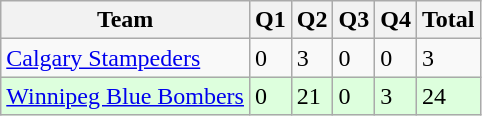<table class="wikitable">
<tr>
<th>Team</th>
<th>Q1</th>
<th>Q2</th>
<th>Q3</th>
<th>Q4</th>
<th>Total</th>
</tr>
<tr>
<td><a href='#'>Calgary Stampeders</a></td>
<td>0</td>
<td>3</td>
<td>0</td>
<td>0</td>
<td>3</td>
</tr>
<tr style="background-color:#ddffdd">
<td><a href='#'>Winnipeg Blue Bombers</a></td>
<td>0</td>
<td>21</td>
<td>0</td>
<td>3</td>
<td>24</td>
</tr>
</table>
